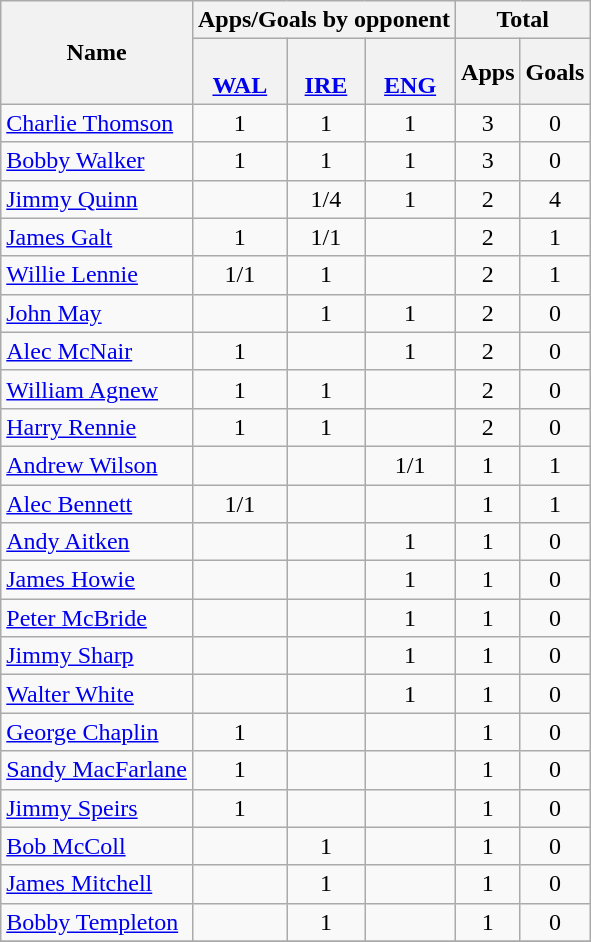<table class="wikitable sortable" style="text-align: center;">
<tr>
<th rowspan=2>Name</th>
<th colspan=3>Apps/Goals by opponent</th>
<th colspan=2>Total</th>
</tr>
<tr>
<th><br><a href='#'>WAL</a></th>
<th><br><a href='#'>IRE</a></th>
<th><br><a href='#'>ENG</a></th>
<th>Apps</th>
<th>Goals</th>
</tr>
<tr>
<td align=left><a href='#'>Charlie Thomson</a></td>
<td>1</td>
<td>1</td>
<td>1</td>
<td>3</td>
<td>0</td>
</tr>
<tr>
<td align=left><a href='#'>Bobby Walker</a></td>
<td>1</td>
<td>1</td>
<td>1</td>
<td>3</td>
<td>0</td>
</tr>
<tr>
<td align=left><a href='#'>Jimmy Quinn</a></td>
<td></td>
<td>1/4</td>
<td>1</td>
<td>2</td>
<td>4</td>
</tr>
<tr>
<td align=left><a href='#'>James Galt</a></td>
<td>1</td>
<td>1/1</td>
<td></td>
<td>2</td>
<td>1</td>
</tr>
<tr>
<td align=left><a href='#'>Willie Lennie</a></td>
<td>1/1</td>
<td>1</td>
<td></td>
<td>2</td>
<td>1</td>
</tr>
<tr>
<td align=left><a href='#'>John May</a></td>
<td></td>
<td>1</td>
<td>1</td>
<td>2</td>
<td>0</td>
</tr>
<tr>
<td align=left><a href='#'>Alec McNair</a></td>
<td>1</td>
<td></td>
<td>1</td>
<td>2</td>
<td>0</td>
</tr>
<tr>
<td align=left><a href='#'>William Agnew</a></td>
<td>1</td>
<td>1</td>
<td></td>
<td>2</td>
<td>0</td>
</tr>
<tr>
<td align=left><a href='#'>Harry Rennie</a></td>
<td>1</td>
<td>1</td>
<td></td>
<td>2</td>
<td>0</td>
</tr>
<tr>
<td align=left><a href='#'>Andrew Wilson</a></td>
<td></td>
<td></td>
<td>1/1</td>
<td>1</td>
<td>1</td>
</tr>
<tr>
<td align=left><a href='#'>Alec Bennett</a></td>
<td>1/1</td>
<td></td>
<td></td>
<td>1</td>
<td>1</td>
</tr>
<tr>
<td align=left><a href='#'>Andy Aitken</a></td>
<td></td>
<td></td>
<td>1</td>
<td>1</td>
<td>0</td>
</tr>
<tr>
<td align=left><a href='#'>James Howie</a></td>
<td></td>
<td></td>
<td>1</td>
<td>1</td>
<td>0</td>
</tr>
<tr>
<td align=left><a href='#'>Peter McBride</a></td>
<td></td>
<td></td>
<td>1</td>
<td>1</td>
<td>0</td>
</tr>
<tr>
<td align=left><a href='#'>Jimmy Sharp</a></td>
<td></td>
<td></td>
<td>1</td>
<td>1</td>
<td>0</td>
</tr>
<tr>
<td align=left><a href='#'>Walter White</a></td>
<td></td>
<td></td>
<td>1</td>
<td>1</td>
<td>0</td>
</tr>
<tr>
<td align=left><a href='#'>George Chaplin</a></td>
<td>1</td>
<td></td>
<td></td>
<td>1</td>
<td>0</td>
</tr>
<tr>
<td align=left><a href='#'>Sandy MacFarlane</a></td>
<td>1</td>
<td></td>
<td></td>
<td>1</td>
<td>0</td>
</tr>
<tr>
<td align=left><a href='#'>Jimmy Speirs</a></td>
<td>1</td>
<td></td>
<td></td>
<td>1</td>
<td>0</td>
</tr>
<tr>
<td align=left><a href='#'>Bob McColl</a></td>
<td></td>
<td>1</td>
<td></td>
<td>1</td>
<td>0</td>
</tr>
<tr>
<td align=left><a href='#'>James Mitchell</a></td>
<td></td>
<td>1</td>
<td></td>
<td>1</td>
<td>0</td>
</tr>
<tr>
<td align=left><a href='#'>Bobby Templeton</a></td>
<td></td>
<td>1</td>
<td></td>
<td>1</td>
<td>0</td>
</tr>
<tr>
</tr>
</table>
